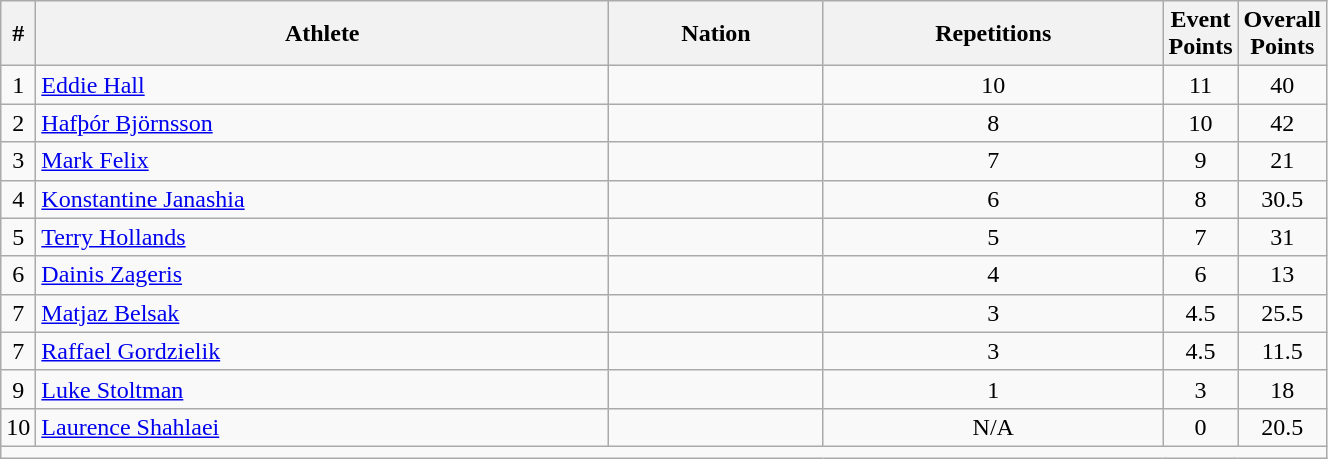<table class="wikitable sortable" style="text-align:center;width: 70%;">
<tr>
<th scope="col" style="width: 10px;">#</th>
<th scope="col">Athlete</th>
<th scope="col">Nation</th>
<th scope="col">Repetitions</th>
<th scope="col" style="width: 10px;">Event Points</th>
<th scope="col" style="width: 10px;">Overall Points</th>
</tr>
<tr>
<td>1</td>
<td align=left><a href='#'>Eddie Hall</a></td>
<td align=left></td>
<td>10</td>
<td>11</td>
<td>40</td>
</tr>
<tr>
<td>2</td>
<td align=left><a href='#'>Hafþór Björnsson</a></td>
<td align=left></td>
<td>8</td>
<td>10</td>
<td>42</td>
</tr>
<tr>
<td>3</td>
<td align=left><a href='#'>Mark Felix</a></td>
<td align=left></td>
<td>7</td>
<td>9</td>
<td>21</td>
</tr>
<tr>
<td>4</td>
<td align=left><a href='#'>Konstantine Janashia</a></td>
<td align=left></td>
<td>6</td>
<td>8</td>
<td>30.5</td>
</tr>
<tr>
<td>5</td>
<td align=left><a href='#'>Terry Hollands</a></td>
<td align=left></td>
<td>5</td>
<td>7</td>
<td>31</td>
</tr>
<tr>
<td>6</td>
<td align=left><a href='#'>Dainis Zageris</a></td>
<td align=left></td>
<td>4</td>
<td>6</td>
<td>13</td>
</tr>
<tr>
<td>7</td>
<td align=left><a href='#'>Matjaz Belsak</a></td>
<td align=left></td>
<td>3</td>
<td>4.5</td>
<td>25.5</td>
</tr>
<tr>
<td>7</td>
<td align=left><a href='#'>Raffael Gordzielik</a></td>
<td align=left></td>
<td>3</td>
<td>4.5</td>
<td>11.5</td>
</tr>
<tr>
<td>9</td>
<td align=left><a href='#'>Luke Stoltman</a></td>
<td align=left></td>
<td>1</td>
<td>3</td>
<td>18</td>
</tr>
<tr>
<td>10</td>
<td align=left><a href='#'>Laurence Shahlaei</a></td>
<td align=left></td>
<td>N/A</td>
<td>0</td>
<td>20.5</td>
</tr>
<tr class="sortbottom">
<td colspan="6"></td>
</tr>
</table>
